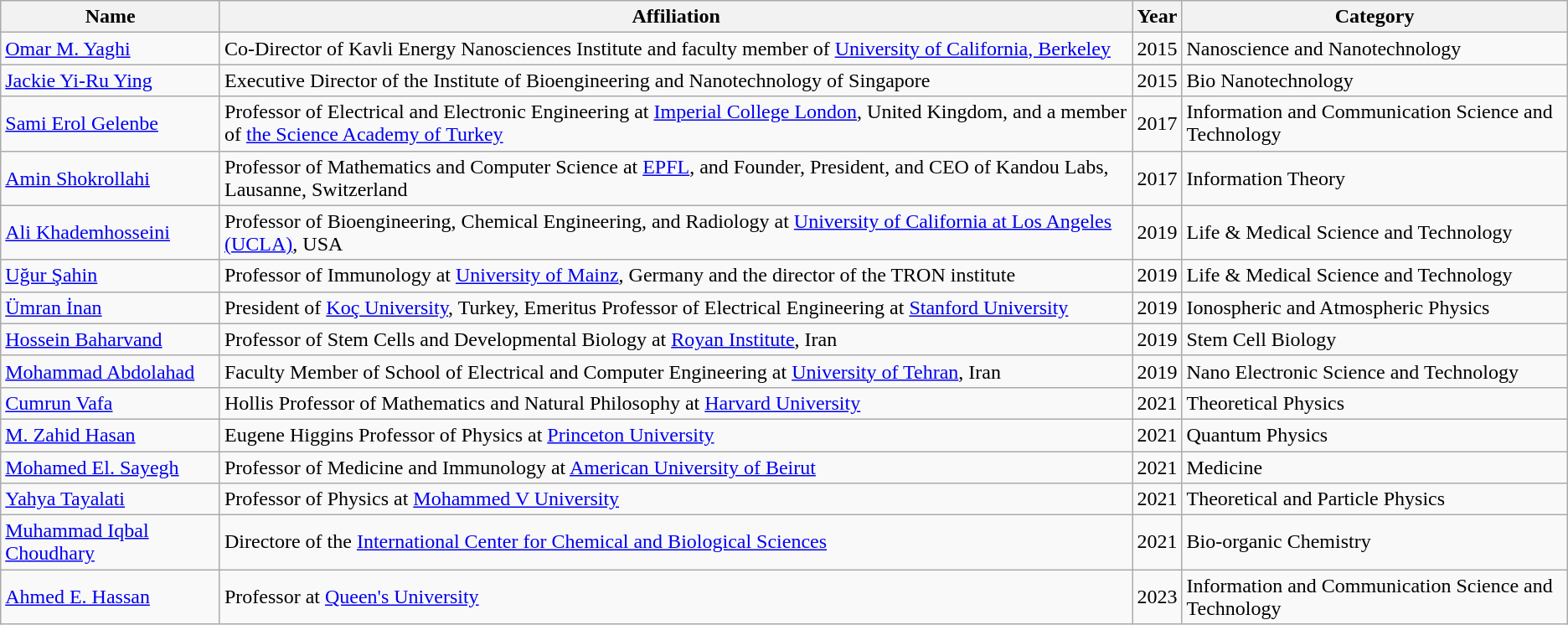<table class="wikitable sortable">
<tr>
<th>Name</th>
<th>Affiliation</th>
<th>Year</th>
<th>Category</th>
</tr>
<tr>
<td> <a href='#'>Omar M. Yaghi</a></td>
<td>Co-Director of Kavli Energy Nanosciences Institute and faculty member of <a href='#'>University of California, Berkeley</a></td>
<td>2015</td>
<td>Nanoscience and Nanotechnology</td>
</tr>
<tr>
<td> <a href='#'>Jackie Yi-Ru Ying</a></td>
<td>Executive Director of the Institute of Bioengineering  and Nanotechnology of Singapore</td>
<td>2015</td>
<td>Bio Nanotechnology</td>
</tr>
<tr>
<td> <a href='#'>Sami Erol Gelenbe</a></td>
<td>Professor of Electrical and Electronic Engineering at <a href='#'>Imperial College London</a>, United Kingdom, and a member of <a href='#'>the Science Academy of Turkey</a></td>
<td>2017</td>
<td>Information and Communication Science and Technology</td>
</tr>
<tr>
<td> <a href='#'>Amin Shokrollahi</a></td>
<td>Professor of Mathematics and Computer Science at <a href='#'>EPFL</a>, and Founder, President, and CEO of Kandou Labs, Lausanne, Switzerland</td>
<td>2017</td>
<td>Information Theory</td>
</tr>
<tr>
<td> <a href='#'>Ali Khademhosseini</a></td>
<td>Professor of Bioengineering, Chemical Engineering, and Radiology at <a href='#'>University of California at Los Angeles (UCLA)</a>, USA</td>
<td>2019</td>
<td>Life & Medical Science and Technology</td>
</tr>
<tr>
<td> <a href='#'>Uğur Şahin</a></td>
<td>Professor of Immunology at <a href='#'>University of Mainz</a>, Germany and the director of the TRON institute</td>
<td>2019</td>
<td>Life & Medical Science and Technology</td>
</tr>
<tr>
<td> <a href='#'>Ümran İnan</a></td>
<td>President of <a href='#'>Koç University</a>, Turkey, Emeritus Professor of Electrical Engineering at <a href='#'>Stanford University</a></td>
<td>2019</td>
<td>Ionospheric and Atmospheric Physics</td>
</tr>
<tr>
<td> <a href='#'>Hossein Baharvand</a></td>
<td>Professor of Stem Cells and Developmental Biology at <a href='#'>Royan Institute</a>, Iran</td>
<td>2019</td>
<td>Stem Cell Biology</td>
</tr>
<tr>
<td> <a href='#'>Mohammad Abdolahad</a></td>
<td>Faculty Member of School of Electrical and Computer Engineering at <a href='#'>University of Tehran</a>, Iran</td>
<td>2019</td>
<td>Nano Electronic Science and Technology</td>
</tr>
<tr>
<td> <a href='#'>Cumrun Vafa</a></td>
<td>Hollis Professor of Mathematics and Natural Philosophy at <a href='#'>Harvard University</a></td>
<td>2021</td>
<td>Theoretical Physics</td>
</tr>
<tr>
<td> <a href='#'>M. Zahid Hasan</a></td>
<td>Eugene Higgins Professor of Physics at <a href='#'>Princeton University</a></td>
<td>2021</td>
<td>Quantum Physics</td>
</tr>
<tr>
<td><a href='#'>Mohamed El. Sayegh</a></td>
<td>Professor of Medicine and Immunology at <a href='#'>American University of Beirut</a></td>
<td>2021</td>
<td>Medicine</td>
</tr>
<tr>
<td> <a href='#'>Yahya Tayalati</a></td>
<td>Professor of Physics at <a href='#'>Mohammed V University</a></td>
<td>2021</td>
<td>Theoretical and Particle Physics</td>
</tr>
<tr>
<td> <a href='#'>Muhammad Iqbal Choudhary</a></td>
<td>Directore of the <a href='#'>International Center for Chemical and Biological Sciences</a></td>
<td>2021</td>
<td>Bio-organic Chemistry</td>
</tr>
<tr>
<td> <a href='#'>Ahmed E. Hassan</a></td>
<td>Professor at <a href='#'>Queen's University</a></td>
<td>2023</td>
<td>Information and Communication Science and Technology</td>
</tr>
</table>
